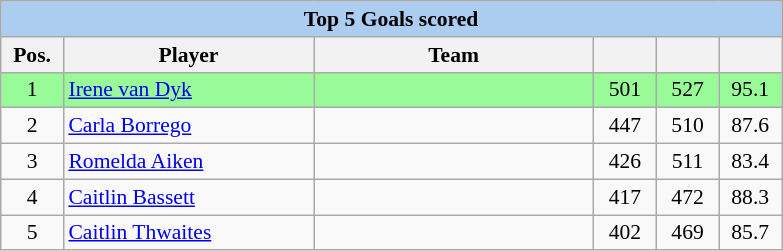<table class=wikitable style="font-size:90%; text-align:center">
<tr>
<th colspan=6 style=background:#ABCDEF>Top 5 Goals scored</th>
</tr>
<tr>
<th width=35px>Pos.</th>
<th width=160px>Player</th>
<th width=180px>Team</th>
<th width=35px></th>
<th width=35px></th>
<th width=35px></th>
</tr>
<tr bgcolor=palegreen>
<td>1</td>
<td align=left><a href='#'>Irene van Dyk</a></td>
<td align=left></td>
<td>501</td>
<td>527</td>
<td>95.1</td>
</tr>
<tr>
<td>2</td>
<td align=left><a href='#'>Carla Borrego</a></td>
<td align=left></td>
<td>447</td>
<td>510</td>
<td>87.6</td>
</tr>
<tr>
<td>3</td>
<td align=left><a href='#'>Romelda Aiken</a></td>
<td align=left></td>
<td>426</td>
<td>511</td>
<td>83.4</td>
</tr>
<tr>
<td>4</td>
<td align=left><a href='#'>Caitlin Bassett</a></td>
<td align=left></td>
<td>417</td>
<td>472</td>
<td>88.3</td>
</tr>
<tr>
<td>5</td>
<td align=left><a href='#'>Caitlin Thwaites</a></td>
<td align=left></td>
<td>402</td>
<td>469</td>
<td>85.7</td>
</tr>
</table>
